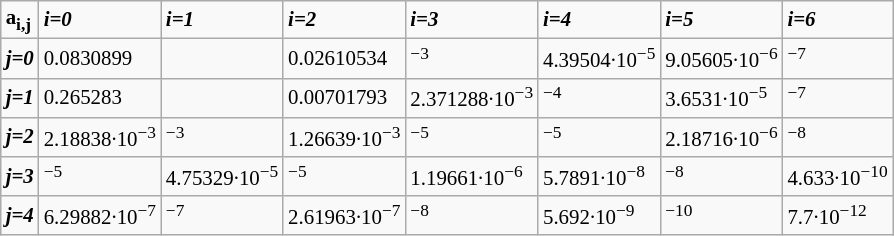<table class="wikitable" style="font-size: 87%;">
<tr>
<td><strong>a<sub>i,j</sub></strong></td>
<td><strong><em>i=0</em></strong></td>
<td><strong><em>i=1</em></strong></td>
<td><strong><em>i=2</em></strong></td>
<td><strong><em>i=3</em></strong></td>
<td><strong><em>i=4</em></strong></td>
<td><strong><em>i=5</em></strong></td>
<td><strong><em>i=6</em></strong></td>
</tr>
<tr>
<td><strong><em>j=0</em></strong></td>
<td>0.0830899</td>
<td></td>
<td>0.02610534</td>
<td><sup>−3</sup></td>
<td>4.39504∙10<sup>−5</sup></td>
<td>9.05605∙10<sup>−6</sup></td>
<td><sup>−7</sup></td>
</tr>
<tr>
<td><strong><em>j=1</em></strong></td>
<td>0.265283</td>
<td></td>
<td>0.00701793</td>
<td>2.371288∙10<sup>−3</sup></td>
<td><sup>−4</sup></td>
<td>3.6531∙10<sup>−5</sup></td>
<td><sup>−7</sup></td>
</tr>
<tr>
<td><strong><em>j=2</em></strong></td>
<td>2.18838∙10<sup>−3</sup></td>
<td><sup>−3</sup></td>
<td>1.26639∙10<sup>−3</sup></td>
<td><sup>−5</sup></td>
<td><sup>−5</sup></td>
<td>2.18716∙10<sup>−6</sup></td>
<td><sup>−8</sup></td>
</tr>
<tr>
<td><strong><em>j=3</em></strong></td>
<td><sup>−5</sup></td>
<td>4.75329∙10<sup>−5</sup></td>
<td><sup>−5</sup></td>
<td>1.19661∙10<sup>−6</sup></td>
<td>5.7891∙10<sup>−8</sup></td>
<td><sup>−8</sup></td>
<td>4.633∙10<sup>−10</sup></td>
</tr>
<tr>
<td><strong><em>j=4</em></strong></td>
<td>6.29882∙10<sup>−7</sup></td>
<td><sup>−7</sup></td>
<td>2.61963∙10<sup>−7</sup></td>
<td><sup>−8</sup></td>
<td>5.692∙10<sup>−9</sup></td>
<td><sup>−10</sup></td>
<td>7.7∙10<sup>−12</sup></td>
</tr>
</table>
